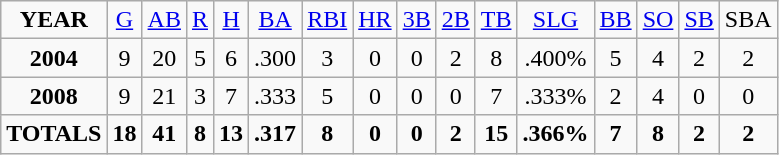<table class="wikitable">
<tr align=center>
<td><strong>YEAR</strong></td>
<td><a href='#'>G</a></td>
<td><a href='#'>AB</a></td>
<td><a href='#'>R</a></td>
<td><a href='#'>H</a></td>
<td><a href='#'>BA</a></td>
<td><a href='#'>RBI</a></td>
<td><a href='#'>HR</a></td>
<td><a href='#'>3B</a></td>
<td><a href='#'>2B</a></td>
<td><a href='#'>TB</a></td>
<td><a href='#'>SLG</a></td>
<td><a href='#'>BB</a></td>
<td><a href='#'>SO</a></td>
<td><a href='#'>SB</a></td>
<td>SBA</td>
</tr>
<tr align=center>
<td><strong>2004</strong></td>
<td>9</td>
<td>20</td>
<td>5</td>
<td>6</td>
<td>.300</td>
<td>3</td>
<td>0</td>
<td>0</td>
<td>2</td>
<td>8</td>
<td>.400%</td>
<td>5</td>
<td>4</td>
<td>2</td>
<td>2</td>
</tr>
<tr align=center>
<td><strong>2008</strong></td>
<td>9</td>
<td>21</td>
<td>3</td>
<td>7</td>
<td>.333</td>
<td>5</td>
<td>0</td>
<td>0</td>
<td>0</td>
<td>7</td>
<td>.333%</td>
<td>2</td>
<td>4</td>
<td>0</td>
<td>0</td>
</tr>
<tr align=center>
<td><strong>TOTALS</strong></td>
<td><strong>18</strong></td>
<td><strong>41</strong></td>
<td><strong>8</strong></td>
<td><strong>13</strong></td>
<td><strong>.317</strong></td>
<td><strong>8</strong></td>
<td><strong>0</strong></td>
<td><strong>0</strong></td>
<td><strong>2</strong></td>
<td><strong>15</strong></td>
<td><strong>.366%</strong></td>
<td><strong>7</strong></td>
<td><strong>8</strong></td>
<td><strong>2</strong></td>
<td><strong>2</strong></td>
</tr>
</table>
